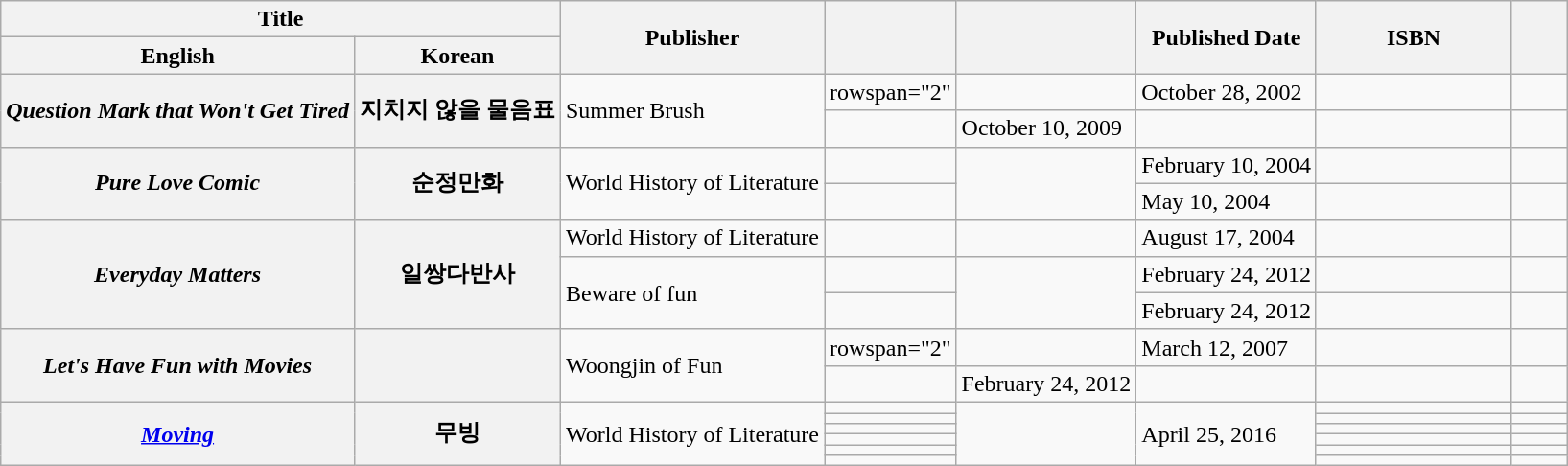<table class="wikitable plainrowheaders sortable" style="text-align:left; font-size:100%; padding:0 auto">
<tr>
<th scope="col" colspan="2">Title</th>
<th scope="col" rowspan="2">Publisher</th>
<th scope="col" rowspan="2"></th>
<th scope="col" rowspan="2"></th>
<th scope="col" rowspan="2">Published Date</th>
<th scope="col" rowspan="2" Style=width:8em>ISBN</th>
<th scope="col" rowspan="2" Style=width:2em class="unsortable"></th>
</tr>
<tr>
<th>English</th>
<th>Korean</th>
</tr>
<tr>
<th scope="row" rowspan="2"><em>Question Mark that Won't Get Tired</em></th>
<th scope="row" rowspan="2">지치지 않을 물음표</th>
<td rowspan="2">Summer Brush</td>
<td>rowspan="2" </td>
<td></td>
<td>October 28, 2002</td>
<td></td>
<td></td>
</tr>
<tr>
<td></td>
<td>October 10, 2009</td>
<td></td>
<td></td>
</tr>
<tr>
<th scope="row" rowspan="2"><em>Pure Love Comic</em></th>
<th scope="row" rowspan="2">순정만화</th>
<td rowspan="2">World History of Literature</td>
<td></td>
<td rowspan="2"></td>
<td>February 10, 2004</td>
<td></td>
<td></td>
</tr>
<tr>
<td></td>
<td>May 10, 2004</td>
<td></td>
<td></td>
</tr>
<tr>
<th scope="row" rowspan="3"><em>Everyday Matters</em></th>
<th scope="row" rowspan="3">일쌍다반사</th>
<td>World History of Literature</td>
<td></td>
<td></td>
<td>August 17, 2004</td>
<td></td>
<td></td>
</tr>
<tr>
<td rowspan="2">Beware of fun</td>
<td></td>
<td rowspan="2"></td>
<td>February 24, 2012</td>
<td></td>
<td></td>
</tr>
<tr>
<td></td>
<td>February 24, 2012</td>
<td></td>
<td></td>
</tr>
<tr>
<th scope="row" rowspan="2"><em>Let's Have Fun with Movies</em></th>
<th scope="row" rowspan="2"></th>
<td rowspan="2">Woongjin of Fun</td>
<td>rowspan="2" </td>
<td></td>
<td>March 12, 2007</td>
<td></td>
<td></td>
</tr>
<tr>
<td></td>
<td>February 24, 2012</td>
<td></td>
<td></td>
</tr>
<tr>
<th scope="row" rowspan="6"><em><a href='#'>Moving</a></em></th>
<th scope="row" rowspan="6">무빙</th>
<td rowspan="8">World History of Literature</td>
<td></td>
<td rowspan="6"></td>
<td rowspan="6">April 25, 2016</td>
<td></td>
<td></td>
</tr>
<tr>
<td></td>
<td></td>
<td></td>
</tr>
<tr>
<td></td>
<td></td>
<td></td>
</tr>
<tr>
<td></td>
<td></td>
<td></td>
</tr>
<tr>
<td></td>
<td></td>
<td></td>
</tr>
<tr>
<td></td>
<td></td>
<td></td>
</tr>
</table>
